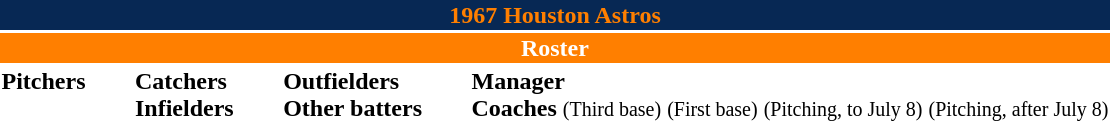<table class="toccolours" style="text-align: left;">
<tr>
<th colspan="10" style="background-color: #072854; color: #FF7F00; text-align: center;">1967 Houston Astros</th>
</tr>
<tr>
<td colspan="10" style="background-color: #FF7F00; color: white; text-align: center;"><strong>Roster</strong></td>
</tr>
<tr>
<td valign="top"><strong>Pitchers</strong><br>




















</td>
<td width="25px"></td>
<td valign="top"><strong>Catchers</strong><br>




<strong>Infielders</strong>










</td>
<td width="25px"></td>
<td valign="top"><strong>Outfielders</strong><br>






<strong>Other batters</strong>

</td>
<td width="25px"></td>
<td valign="top"><strong>Manager</strong><br>
<strong>Coaches</strong>
 <small>(Third base)</small>
 <small>(First base)</small>

 <small>(Pitching, to July 8)</small>
 <small>(Pitching, after July 8)</small></td>
</tr>
</table>
